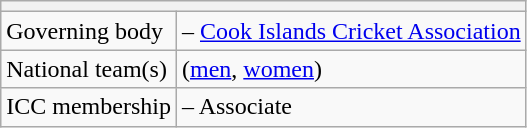<table class="wikitable floatright">
<tr>
<th colspan="2"></th>
</tr>
<tr>
<td>Governing body</td>
<td> – <a href='#'>Cook Islands Cricket Association</a></td>
</tr>
<tr>
<td>National team(s)</td>
<td> (<a href='#'>men</a>, <a href='#'>women</a>)</td>
</tr>
<tr>
<td>ICC membership</td>
<td> – Associate</td>
</tr>
</table>
